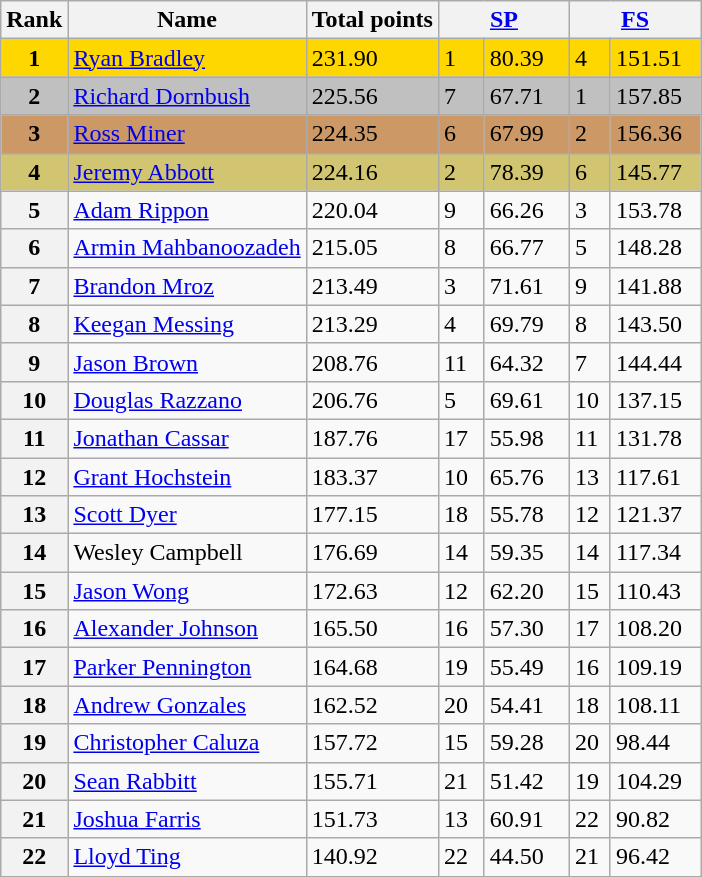<table class="wikitable sortable">
<tr>
<th>Rank</th>
<th>Name</th>
<th>Total points</th>
<th colspan="2" width="80px"><a href='#'>SP</a></th>
<th colspan="2" width="80px"><a href='#'>FS</a></th>
</tr>
<tr bgcolor="gold">
<td align="center"><strong>1</strong></td>
<td><a href='#'>Ryan Bradley</a></td>
<td>231.90</td>
<td>1</td>
<td>80.39</td>
<td>4</td>
<td>151.51</td>
</tr>
<tr bgcolor="silver">
<td align="center"><strong>2</strong></td>
<td><a href='#'>Richard Dornbush</a></td>
<td>225.56</td>
<td>7</td>
<td>67.71</td>
<td>1</td>
<td>157.85</td>
</tr>
<tr bgcolor="cc9966">
<td align="center"><strong>3</strong></td>
<td><a href='#'>Ross Miner</a></td>
<td>224.35</td>
<td>6</td>
<td>67.99</td>
<td>2</td>
<td>156.36</td>
</tr>
<tr bgcolor="#d1c571">
<td align="center"><strong>4</strong></td>
<td><a href='#'>Jeremy Abbott</a></td>
<td>224.16</td>
<td>2</td>
<td>78.39</td>
<td>6</td>
<td>145.77</td>
</tr>
<tr>
<th>5</th>
<td><a href='#'>Adam Rippon</a></td>
<td>220.04</td>
<td>9</td>
<td>66.26</td>
<td>3</td>
<td>153.78</td>
</tr>
<tr>
<th>6</th>
<td><a href='#'>Armin Mahbanoozadeh</a></td>
<td>215.05</td>
<td>8</td>
<td>66.77</td>
<td>5</td>
<td>148.28</td>
</tr>
<tr>
<th>7</th>
<td><a href='#'>Brandon Mroz</a></td>
<td>213.49</td>
<td>3</td>
<td>71.61</td>
<td>9</td>
<td>141.88</td>
</tr>
<tr>
<th>8</th>
<td><a href='#'>Keegan Messing</a></td>
<td>213.29</td>
<td>4</td>
<td>69.79</td>
<td>8</td>
<td>143.50</td>
</tr>
<tr>
<th>9</th>
<td><a href='#'>Jason Brown</a></td>
<td>208.76</td>
<td>11</td>
<td>64.32</td>
<td>7</td>
<td>144.44</td>
</tr>
<tr>
<th>10</th>
<td><a href='#'>Douglas Razzano</a></td>
<td>206.76</td>
<td>5</td>
<td>69.61</td>
<td>10</td>
<td>137.15</td>
</tr>
<tr>
<th>11</th>
<td><a href='#'>Jonathan Cassar</a></td>
<td>187.76</td>
<td>17</td>
<td>55.98</td>
<td>11</td>
<td>131.78</td>
</tr>
<tr>
<th>12</th>
<td><a href='#'>Grant Hochstein</a></td>
<td>183.37</td>
<td>10</td>
<td>65.76</td>
<td>13</td>
<td>117.61</td>
</tr>
<tr>
<th>13</th>
<td><a href='#'>Scott Dyer</a></td>
<td>177.15</td>
<td>18</td>
<td>55.78</td>
<td>12</td>
<td>121.37</td>
</tr>
<tr>
<th>14</th>
<td>Wesley Campbell</td>
<td>176.69</td>
<td>14</td>
<td>59.35</td>
<td>14</td>
<td>117.34</td>
</tr>
<tr>
<th>15</th>
<td><a href='#'>Jason Wong</a></td>
<td>172.63</td>
<td>12</td>
<td>62.20</td>
<td>15</td>
<td>110.43</td>
</tr>
<tr>
<th>16</th>
<td><a href='#'>Alexander Johnson</a></td>
<td>165.50</td>
<td>16</td>
<td>57.30</td>
<td>17</td>
<td>108.20</td>
</tr>
<tr>
<th>17</th>
<td><a href='#'>Parker Pennington</a></td>
<td>164.68</td>
<td>19</td>
<td>55.49</td>
<td>16</td>
<td>109.19</td>
</tr>
<tr>
<th>18</th>
<td><a href='#'>Andrew Gonzales</a></td>
<td>162.52</td>
<td>20</td>
<td>54.41</td>
<td>18</td>
<td>108.11</td>
</tr>
<tr>
<th>19</th>
<td><a href='#'>Christopher Caluza</a></td>
<td>157.72</td>
<td>15</td>
<td>59.28</td>
<td>20</td>
<td>98.44</td>
</tr>
<tr>
<th>20</th>
<td><a href='#'>Sean Rabbitt</a></td>
<td>155.71</td>
<td>21</td>
<td>51.42</td>
<td>19</td>
<td>104.29</td>
</tr>
<tr>
<th>21</th>
<td><a href='#'>Joshua Farris</a></td>
<td>151.73</td>
<td>13</td>
<td>60.91</td>
<td>22</td>
<td>90.82</td>
</tr>
<tr>
<th>22</th>
<td><a href='#'>Lloyd Ting</a></td>
<td>140.92</td>
<td>22</td>
<td>44.50</td>
<td>21</td>
<td>96.42</td>
</tr>
</table>
